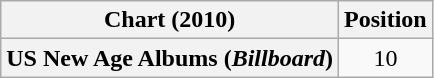<table class="wikitable plainrowheaders" style="text-align:center">
<tr>
<th scope="col">Chart (2010)</th>
<th scope="col">Position</th>
</tr>
<tr>
<th scope="row">US New Age Albums (<em>Billboard</em>)</th>
<td>10</td>
</tr>
</table>
